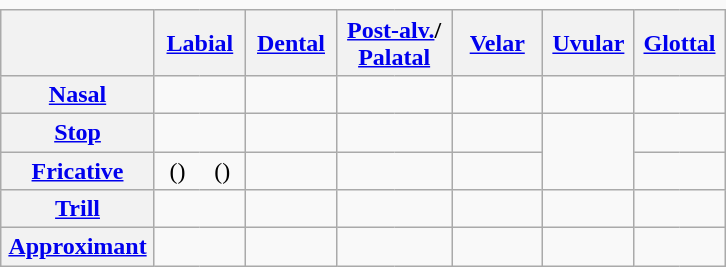<table class="wikitable" style="border-width: 0; text-align:center;">
<tr>
<td style="width:6em; border-width: 0;"></td>
<td style="width:1.5em; border-width: 0;"></td>
<td style="width:1.5em; border-width: 0;"></td>
<td style="width:1.5em; border-width: 0;"></td>
<td style="width:1.5em; border-width: 0;"></td>
<td style="width:2em; border-width: 0;"></td>
<td style="width:2em; border-width: 0;"></td>
<td style="width:1.5em; border-width: 0;"></td>
<td style="width:1.5em; border-width: 0;"></td>
<td style="width:1.5em; border-width: 0;"></td>
<td style="width:1.5em; border-width: 0;"></td>
<td style="width:1.5em; border-width: 0;"></td>
<td style="width:1.5em; border-width: 0;"></td>
</tr>
<tr>
<th></th>
<th colspan="2"><a href='#'>Labial</a></th>
<th colspan="2"><a href='#'>Dental</a></th>
<th colspan="2"><a href='#'>Post-alv.</a>/<br><a href='#'>Palatal</a></th>
<th colspan="2"><a href='#'>Velar</a></th>
<th colspan="2"><a href='#'>Uvular</a></th>
<th colspan="2"><a href='#'>Glottal</a></th>
</tr>
<tr>
<th><a href='#'>Nasal</a></th>
<td style="border-right: none;"></td>
<td style="border-left: none;"></td>
<td style="border-right: none;"></td>
<td style="border-left: none;"></td>
<td colspan="2"></td>
<td style="border-right: none;"></td>
<td style="border-left: none;"></td>
<td colspan="2"></td>
<td colspan="2"></td>
</tr>
<tr>
<th><a href='#'>Stop</a></th>
<td style="border-right: none;"></td>
<td style="border-left: none;"></td>
<td style="border-right: none;"></td>
<td style="border-left: none;"></td>
<td style="border-right: none;"></td>
<td style="border-left: none;"></td>
<td style="border-right: none;"></td>
<td style="border-left: none;"></td>
<td rowspan="2" style="border-right: none;"></td>
<td rowspan="2" style="border-left: none;"></td>
<td style="border-right: none;"></td>
<td style="border-left: none;"></td>
</tr>
<tr>
<th><a href='#'>Fricative</a></th>
<td style="border-right: none;">()</td>
<td style="border-left: none;">()</td>
<td style="border-right: none;"></td>
<td style="border-left: none;"></td>
<td style="border-right: none;"></td>
<td style="border-left: none;"></td>
<td style="border-right: none;"></td>
<td style="border-left: none;"></td>
<td style="border-right: none;"></td>
<td style="border-left: none;"></td>
</tr>
<tr>
<th><a href='#'>Trill</a></th>
<td colspan="2"></td>
<td style="border-right: none;"></td>
<td style="border-left: none;"></td>
<td colspan="2"></td>
<td colspan="2"></td>
<td colspan="2"></td>
<td colspan="2"></td>
</tr>
<tr>
<th><a href='#'>Approximant</a></th>
<td colspan="2"></td>
<td style="border-right: none;"></td>
<td style="border-left: none;"></td>
<td style="border-right: none;"></td>
<td style="border-left: none;"></td>
<td style="border-right: none;"></td>
<td style="border-left: none;"></td>
<td colspan="2"></td>
<td colspan="2"></td>
</tr>
</table>
